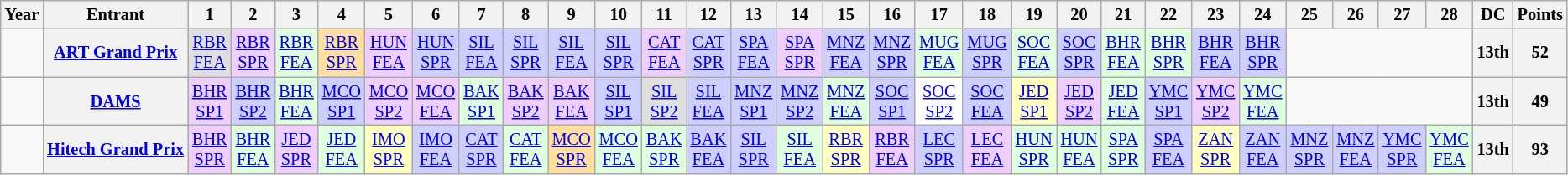<table class="wikitable" style="text-align:center; font-size:85%">
<tr>
<th>Year</th>
<th>Entrant</th>
<th>1</th>
<th>2</th>
<th>3</th>
<th>4</th>
<th>5</th>
<th>6</th>
<th>7</th>
<th>8</th>
<th>9</th>
<th>10</th>
<th>11</th>
<th>12</th>
<th>13</th>
<th>14</th>
<th>15</th>
<th>16</th>
<th>17</th>
<th>18</th>
<th>19</th>
<th>20</th>
<th>21</th>
<th>22</th>
<th>23</th>
<th>24</th>
<th>25</th>
<th>26</th>
<th>27</th>
<th>28</th>
<th>DC</th>
<th>Points</th>
</tr>
<tr>
<td></td>
<th nowrap><a href='#'>ART Grand Prix</a></th>
<td style="background:#DFDFDF"><a href='#'>RBR<br>FEA</a><br></td>
<td style="background:#EFCFFF"><a href='#'>RBR<br>SPR</a><br></td>
<td style="background:#DFFFDF"><a href='#'>RBR<br>FEA</a><br></td>
<td style="background:#FFDF9F"><a href='#'>RBR<br>SPR</a><br></td>
<td style="background:#EFCFFF"><a href='#'>HUN<br>FEA</a><br></td>
<td style="background:#CFCFFF"><a href='#'>HUN<br>SPR</a><br></td>
<td style="background:#CFCFFF"><a href='#'>SIL<br>FEA</a><br></td>
<td style="background:#CFCFFF"><a href='#'>SIL<br>SPR</a><br></td>
<td style="background:#CFCFFF"><a href='#'>SIL<br>FEA</a><br></td>
<td style="background:#CFCFFF"><a href='#'>SIL<br>SPR</a><br></td>
<td style="background:#EFCFFF"><a href='#'>CAT<br>FEA</a><br></td>
<td style="background:#CFCFFF"><a href='#'>CAT<br>SPR</a><br></td>
<td style="background:#CFCFFF"><a href='#'>SPA<br>FEA</a><br></td>
<td style="background:#EFCFFF"><a href='#'>SPA<br>SPR</a><br></td>
<td style="background:#CFCFFF"><a href='#'>MNZ<br>FEA</a><br></td>
<td style="background:#CFCFFF"><a href='#'>MNZ<br>SPR</a><br></td>
<td style="background:#DFFFDF"><a href='#'>MUG<br>FEA</a><br></td>
<td style="background:#CFCFFF"><a href='#'>MUG<br>SPR</a><br></td>
<td style="background:#DFFFDF"><a href='#'>SOC<br>FEA</a><br></td>
<td style="background:#CFCFFF"><a href='#'>SOC<br>SPR</a><br></td>
<td style="background:#DFFFDF"><a href='#'>BHR<br>FEA</a><br></td>
<td style="background:#DFFFDF"><a href='#'>BHR<br>SPR</a><br></td>
<td style="background:#CFCFFF"><a href='#'>BHR<br>FEA</a><br></td>
<td style="background:#CFCFFF"><a href='#'>BHR<br>SPR</a><br></td>
<td colspan=4></td>
<th>13th</th>
<th>52</th>
</tr>
<tr>
<td></td>
<th nowrap><a href='#'>DAMS</a></th>
<td style="background:#EFCFFF"><a href='#'>BHR<br>SP1</a><br></td>
<td style="background:#CFCFFF"><a href='#'>BHR<br>SP2</a><br></td>
<td style="background:#DFFFDF"><a href='#'>BHR<br>FEA</a><br></td>
<td style="background:#CFCFFF"><a href='#'>MCO<br>SP1</a><br></td>
<td style="background:#EFCFFF"><a href='#'>MCO<br>SP2</a><br></td>
<td style="background:#EFCFFF"><a href='#'>MCO<br>FEA</a><br></td>
<td style="background:#DFFFDF"><a href='#'>BAK<br>SP1</a><br></td>
<td style="background:#EFCFFF"><a href='#'>BAK<br>SP2</a><br></td>
<td style="background:#EFCFFF"><a href='#'>BAK<br>FEA</a><br></td>
<td style="background:#CFCFFF"><a href='#'>SIL<br>SP1</a><br></td>
<td style="background:#DFDFDF"><a href='#'>SIL<br>SP2</a><br></td>
<td style="background:#CFCFFF"><a href='#'>SIL<br>FEA</a><br></td>
<td style="background:#CFCFFF"><a href='#'>MNZ<br>SP1</a><br></td>
<td style="background:#CFCFFF"><a href='#'>MNZ<br>SP2</a><br></td>
<td style="background:#DFFFDF"><a href='#'>MNZ<br>FEA</a><br></td>
<td style="background:#CFCFFF"><a href='#'>SOC<br>SP1</a><br></td>
<td style="background:#FFFFFF"><a href='#'>SOC<br>SP2</a><br></td>
<td style="background:#CFCFFF"><a href='#'>SOC<br>FEA</a><br></td>
<td style="background:#FFFFBF"><a href='#'>JED<br>SP1</a><br></td>
<td style="background:#EFCFFF"><a href='#'>JED<br>SP2</a><br></td>
<td style="background:#DFFFDF"><a href='#'>JED<br>FEA</a><br></td>
<td style="background:#CFCFFF"><a href='#'>YMC<br>SP1</a><br></td>
<td style="background:#EFCFFF"><a href='#'>YMC<br>SP2</a><br></td>
<td style="background:#DFFFDF"><a href='#'>YMC<br>FEA</a><br></td>
<td colspan=4></td>
<th>13th</th>
<th>49</th>
</tr>
<tr>
<td></td>
<th nowrap><a href='#'>Hitech Grand Prix</a></th>
<td style="background:#EFCFFF"><a href='#'>BHR<br>SPR</a><br></td>
<td style="background:#DFFFDF"><a href='#'>BHR<br>FEA</a><br></td>
<td style="background:#EFCFFF"><a href='#'>JED<br>SPR</a><br></td>
<td style="background:#DFFFDF"><a href='#'>JED<br>FEA</a><br></td>
<td style="background:#FFFFBF"><a href='#'>IMO<br>SPR</a><br></td>
<td style="background:#CFCFFF"><a href='#'>IMO<br>FEA</a><br></td>
<td style="background:#CFCFFF"><a href='#'>CAT<br>SPR</a><br></td>
<td style="background:#DFFFDF"><a href='#'>CAT<br>FEA</a><br></td>
<td style="background:#FFDF9F"><a href='#'>MCO<br>SPR</a><br></td>
<td style="background:#DFFFDF"><a href='#'>MCO<br>FEA</a><br></td>
<td style="background:#DFFFDF"><a href='#'>BAK<br>SPR</a><br></td>
<td style="background:#CFCFFF"><a href='#'>BAK<br>FEA</a><br></td>
<td style="background:#CFCFFF"><a href='#'>SIL<br>SPR</a><br></td>
<td style="background:#DFFFDF"><a href='#'>SIL<br>FEA</a><br></td>
<td style="background:#FFFFBF"><a href='#'>RBR<br>SPR</a><br></td>
<td style="background:#EFCFFF"><a href='#'>RBR<br>FEA</a><br></td>
<td style="background:#CFCFFF"><a href='#'>LEC<br>SPR</a><br></td>
<td style="background:#EFCFFF"><a href='#'>LEC<br>FEA</a><br></td>
<td style="background:#DFFFDF"><a href='#'>HUN<br>SPR</a><br></td>
<td style="background:#DFFFDF"><a href='#'>HUN<br>FEA</a><br></td>
<td style="background:#DFFFDF"><a href='#'>SPA<br>SPR</a><br></td>
<td style="background:#CFCFFF"><a href='#'>SPA<br>FEA</a><br></td>
<td style="background:#FFFFBF"><a href='#'>ZAN<br>SPR</a><br></td>
<td style="background:#CFCFFF"><a href='#'>ZAN<br>FEA</a><br></td>
<td style="background:#CFCFFF"><a href='#'>MNZ<br>SPR</a><br></td>
<td style="background:#CFCFFF"><a href='#'>MNZ<br>FEA</a><br></td>
<td style="background:#CFCFFF"><a href='#'>YMC<br>SPR</a><br></td>
<td style="background:#DFFFDF"><a href='#'>YMC<br>FEA</a><br></td>
<th>13th</th>
<th>93</th>
</tr>
</table>
